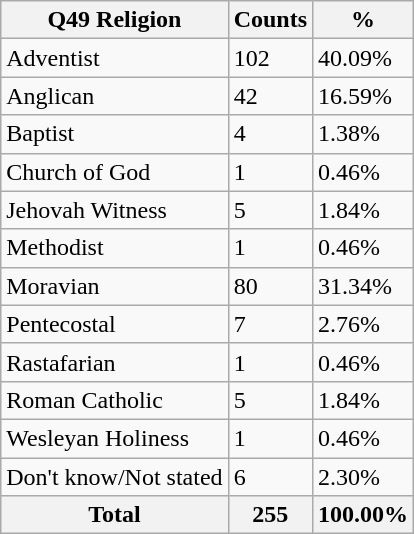<table class="wikitable sortable mw-collapsible">
<tr>
<th>Q49 Religion</th>
<th>Counts</th>
<th>%</th>
</tr>
<tr>
<td>Adventist</td>
<td>102</td>
<td>40.09%</td>
</tr>
<tr>
<td>Anglican</td>
<td>42</td>
<td>16.59%</td>
</tr>
<tr>
<td>Baptist</td>
<td>4</td>
<td>1.38%</td>
</tr>
<tr>
<td>Church of God</td>
<td>1</td>
<td>0.46%</td>
</tr>
<tr>
<td>Jehovah Witness</td>
<td>5</td>
<td>1.84%</td>
</tr>
<tr>
<td>Methodist</td>
<td>1</td>
<td>0.46%</td>
</tr>
<tr>
<td>Moravian</td>
<td>80</td>
<td>31.34%</td>
</tr>
<tr>
<td>Pentecostal</td>
<td>7</td>
<td>2.76%</td>
</tr>
<tr>
<td>Rastafarian</td>
<td>1</td>
<td>0.46%</td>
</tr>
<tr>
<td>Roman Catholic</td>
<td>5</td>
<td>1.84%</td>
</tr>
<tr>
<td>Wesleyan Holiness</td>
<td>1</td>
<td>0.46%</td>
</tr>
<tr>
<td>Don't know/Not stated</td>
<td>6</td>
<td>2.30%</td>
</tr>
<tr>
<th>Total</th>
<th>255</th>
<th>100.00%</th>
</tr>
</table>
